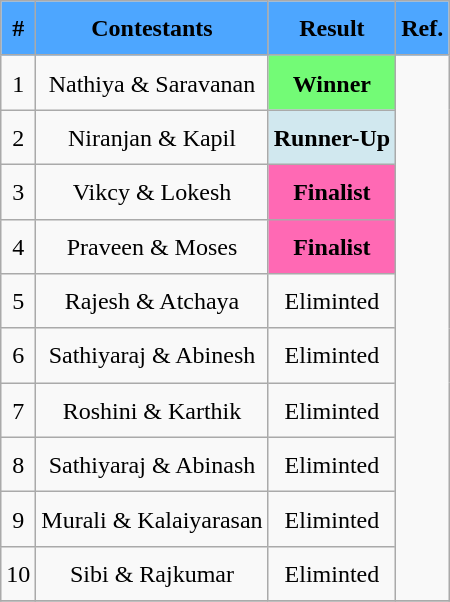<table class="wikitable sortable" style=" text-align:center; font-size:100%;  line-height:29px; width:auto;">
<tr>
<th scope="col" style ="background: #4da6ff;"style="background: maroon ;color:white">#</th>
<th scope="col" style ="background: #4da6ff;"style="background: maroon ;color:white">Contestants</th>
<th scope="col" style ="background: #4da6ff;"style="background: maroon ;color:white">Result</th>
<th scope="col" style ="background: #4da6ff;"style="background: maroon ;color:white">Ref.</th>
</tr>
<tr>
<td>1</td>
<td>Nathiya & Saravanan</td>
<td style="background:#73FB76";><strong>Winner</strong></td>
<td rowspan="10"></td>
</tr>
<tr>
<td>2</td>
<td>Niranjan & Kapil</td>
<td style="background:#D1E8EF;"><strong>Runner-Up</strong></td>
</tr>
<tr>
<td>3</td>
<td>Vikcy & Lokesh</td>
<td Style="background:#FF69B4;"><strong>Finalist</strong></td>
</tr>
<tr>
<td>4</td>
<td>Praveen & Moses</td>
<td Style="background:#FF69B4;"><strong>Finalist</strong></td>
</tr>
<tr>
<td>5</td>
<td>Rajesh & Atchaya</td>
<td>Eliminted</td>
</tr>
<tr>
<td>6</td>
<td>Sathiyaraj & Abinesh</td>
<td>Eliminted</td>
</tr>
<tr>
<td>7</td>
<td>Roshini & Karthik</td>
<td>Eliminted</td>
</tr>
<tr>
<td>8</td>
<td>Sathiyaraj & Abinash</td>
<td>Eliminted</td>
</tr>
<tr>
<td>9</td>
<td>Murali & Kalaiyarasan</td>
<td>Eliminted</td>
</tr>
<tr>
<td>10</td>
<td>Sibi & Rajkumar</td>
<td>Eliminted</td>
</tr>
<tr>
</tr>
</table>
